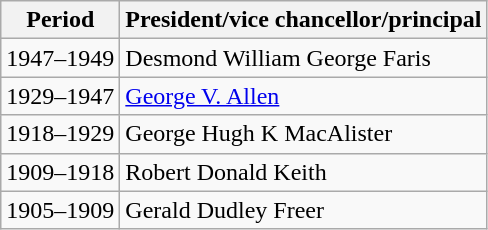<table class="wikitable">
<tr>
<th>Period</th>
<th>President/vice chancellor/principal</th>
</tr>
<tr>
<td>1947–1949</td>
<td>Desmond William George Faris</td>
</tr>
<tr>
<td>1929–1947</td>
<td><a href='#'>George V. Allen</a></td>
</tr>
<tr>
<td>1918–1929</td>
<td>George Hugh K MacAlister</td>
</tr>
<tr>
<td>1909–1918</td>
<td>Robert Donald Keith</td>
</tr>
<tr>
<td>1905–1909</td>
<td>Gerald Dudley Freer</td>
</tr>
</table>
